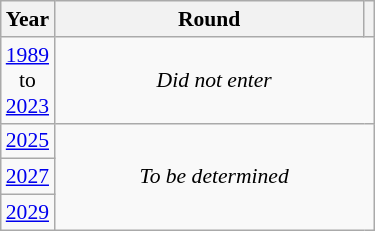<table class="wikitable" style="text-align: center; font-size:90%">
<tr>
<th>Year</th>
<th style="width:200px">Round</th>
<th></th>
</tr>
<tr>
<td><a href='#'>1989</a><br>to<br><a href='#'>2023</a></td>
<td colspan="2"><em>Did not enter</em></td>
</tr>
<tr>
<td><a href='#'>2025</a></td>
<td colspan="2" rowspan="3"><em>To be determined</em></td>
</tr>
<tr>
<td><a href='#'>2027</a></td>
</tr>
<tr>
<td><a href='#'>2029</a></td>
</tr>
</table>
